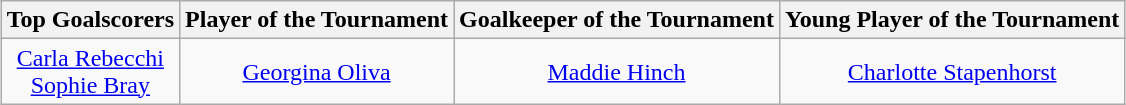<table class=wikitable style="margin:auto; text-align:center">
<tr>
<th>Top Goalscorers</th>
<th>Player of the Tournament</th>
<th>Goalkeeper of the Tournament</th>
<th>Young Player of the Tournament</th>
</tr>
<tr>
<td> <a href='#'>Carla Rebecchi</a><br> <a href='#'>Sophie Bray</a></td>
<td> <a href='#'>Georgina Oliva</a></td>
<td> <a href='#'>Maddie Hinch</a></td>
<td> <a href='#'>Charlotte Stapenhorst</a></td>
</tr>
</table>
